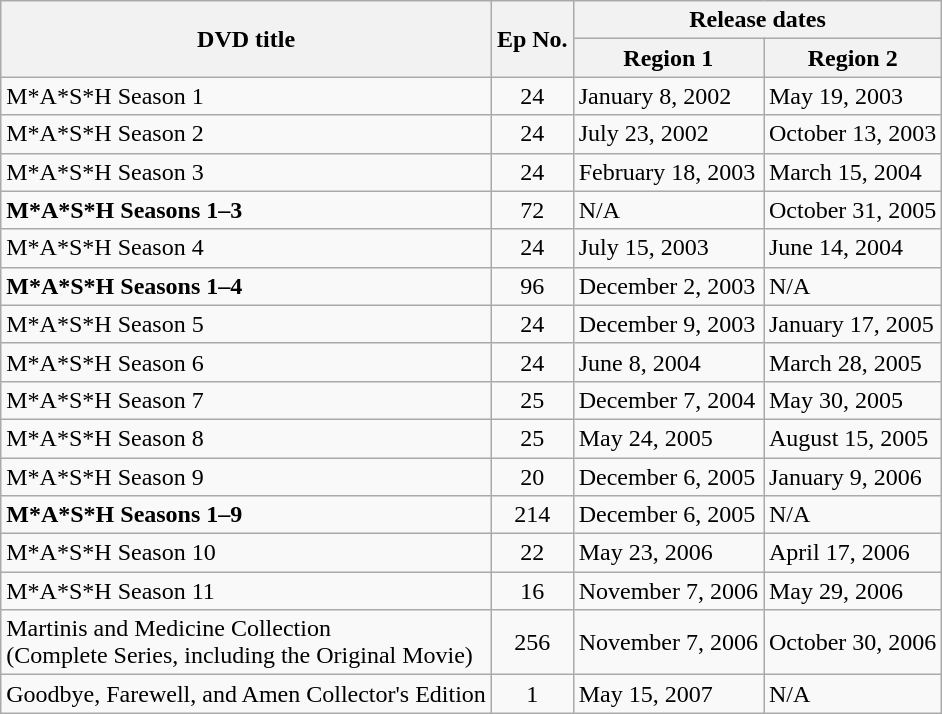<table class="wikitable">
<tr>
<th rowspan="2">DVD title</th>
<th rowspan="2">Ep No.</th>
<th colspan="3">Release dates</th>
</tr>
<tr>
<th>Region 1</th>
<th>Region 2</th>
</tr>
<tr>
<td>M*A*S*H Season 1</td>
<td style="text-align:center;">24</td>
<td>January 8, 2002</td>
<td>May 19, 2003</td>
</tr>
<tr>
<td>M*A*S*H Season 2</td>
<td style="text-align:center;">24</td>
<td>July 23, 2002</td>
<td>October 13, 2003</td>
</tr>
<tr>
<td>M*A*S*H Season 3</td>
<td style="text-align:center;">24</td>
<td>February 18, 2003</td>
<td>March 15, 2004</td>
</tr>
<tr>
<td><strong>M*A*S*H Seasons 1–3</strong></td>
<td style="text-align:center;">72</td>
<td>N/A</td>
<td>October 31, 2005</td>
</tr>
<tr>
<td>M*A*S*H Season 4</td>
<td style="text-align:center;">24</td>
<td>July 15, 2003</td>
<td>June 14, 2004</td>
</tr>
<tr>
<td><strong>M*A*S*H Seasons 1–4</strong></td>
<td style="text-align:center;">96</td>
<td>December 2, 2003</td>
<td>N/A</td>
</tr>
<tr>
<td>M*A*S*H Season 5</td>
<td style="text-align:center;">24</td>
<td>December 9, 2003</td>
<td>January 17, 2005</td>
</tr>
<tr>
<td>M*A*S*H Season 6</td>
<td style="text-align:center;">24</td>
<td>June 8, 2004</td>
<td>March 28, 2005</td>
</tr>
<tr>
<td>M*A*S*H Season 7</td>
<td style="text-align:center;">25</td>
<td>December 7, 2004</td>
<td>May 30, 2005</td>
</tr>
<tr>
<td>M*A*S*H Season 8</td>
<td style="text-align:center;">25</td>
<td>May 24, 2005</td>
<td>August 15, 2005</td>
</tr>
<tr>
<td>M*A*S*H Season 9</td>
<td style="text-align:center;">20</td>
<td>December 6, 2005</td>
<td>January 9, 2006</td>
</tr>
<tr>
<td><strong>M*A*S*H Seasons 1–9</strong></td>
<td style="text-align:center;">214</td>
<td>December 6, 2005</td>
<td>N/A</td>
</tr>
<tr>
<td>M*A*S*H Season 10</td>
<td style="text-align:center;">22</td>
<td>May 23, 2006</td>
<td>April 17, 2006</td>
</tr>
<tr>
<td>M*A*S*H Season 11</td>
<td style="text-align:center;">16</td>
<td>November 7, 2006</td>
<td>May 29, 2006</td>
</tr>
<tr>
<td>Martinis and Medicine Collection<br>(Complete Series, including the Original Movie)</td>
<td style="text-align:center;">256</td>
<td>November 7, 2006</td>
<td>October 30, 2006</td>
</tr>
<tr>
<td>Goodbye, Farewell, and Amen Collector's Edition</td>
<td style="text-align:center;">1</td>
<td>May 15, 2007</td>
<td>N/A</td>
</tr>
</table>
